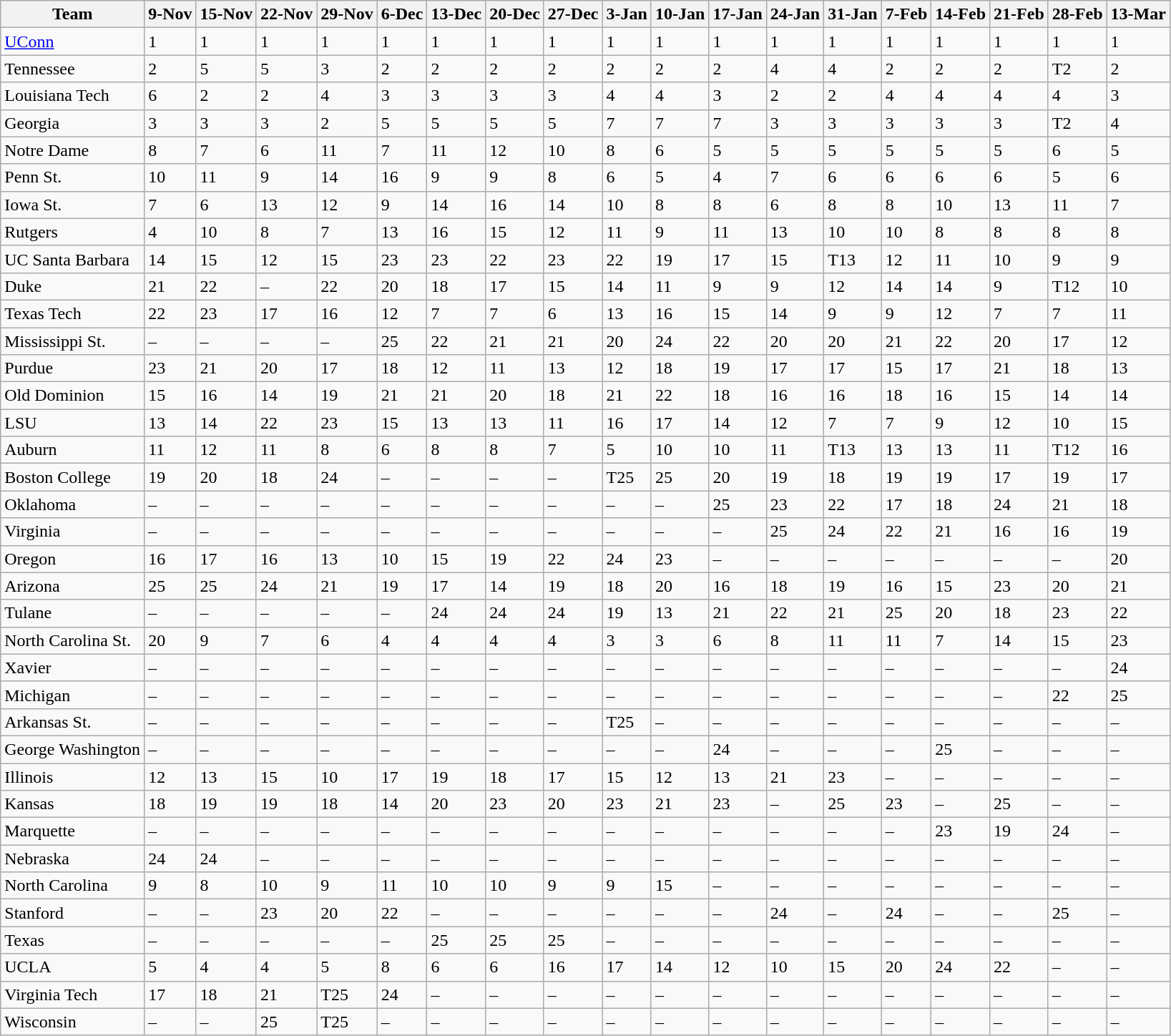<table class="wikitable sortable">
<tr>
<th>Team</th>
<th>9-Nov</th>
<th>15-Nov</th>
<th>22-Nov</th>
<th>29-Nov</th>
<th>6-Dec</th>
<th>13-Dec</th>
<th>20-Dec</th>
<th>27-Dec</th>
<th>3-Jan</th>
<th>10-Jan</th>
<th>17-Jan</th>
<th>24-Jan</th>
<th>31-Jan</th>
<th>7-Feb</th>
<th>14-Feb</th>
<th>21-Feb</th>
<th>28-Feb</th>
<th>13-Mar</th>
</tr>
<tr>
<td><a href='#'>UConn</a></td>
<td>1</td>
<td>1</td>
<td>1</td>
<td>1</td>
<td>1</td>
<td>1</td>
<td>1</td>
<td>1</td>
<td>1</td>
<td>1</td>
<td>1</td>
<td>1</td>
<td>1</td>
<td>1</td>
<td>1</td>
<td>1</td>
<td>1</td>
<td>1</td>
</tr>
<tr>
<td>Tennessee</td>
<td>2</td>
<td>5</td>
<td>5</td>
<td>3</td>
<td>2</td>
<td>2</td>
<td>2</td>
<td>2</td>
<td>2</td>
<td>2</td>
<td>2</td>
<td>4</td>
<td>4</td>
<td>2</td>
<td>2</td>
<td>2</td>
<td data-sort-value=2>T2</td>
<td>2</td>
</tr>
<tr>
<td>Louisiana Tech</td>
<td>6</td>
<td>2</td>
<td>2</td>
<td>4</td>
<td>3</td>
<td>3</td>
<td>3</td>
<td>3</td>
<td>4</td>
<td>4</td>
<td>3</td>
<td>2</td>
<td>2</td>
<td>4</td>
<td>4</td>
<td>4</td>
<td>4</td>
<td>3</td>
</tr>
<tr>
<td>Georgia</td>
<td>3</td>
<td>3</td>
<td>3</td>
<td>2</td>
<td>5</td>
<td>5</td>
<td>5</td>
<td>5</td>
<td>7</td>
<td>7</td>
<td>7</td>
<td>3</td>
<td>3</td>
<td>3</td>
<td>3</td>
<td>3</td>
<td data-sort-value=2>T2</td>
<td>4</td>
</tr>
<tr>
<td>Notre Dame</td>
<td>8</td>
<td>7</td>
<td>6</td>
<td>11</td>
<td>7</td>
<td>11</td>
<td>12</td>
<td>10</td>
<td>8</td>
<td>6</td>
<td>5</td>
<td>5</td>
<td>5</td>
<td>5</td>
<td>5</td>
<td>5</td>
<td>6</td>
<td>5</td>
</tr>
<tr>
<td>Penn St.</td>
<td>10</td>
<td>11</td>
<td>9</td>
<td>14</td>
<td>16</td>
<td>9</td>
<td>9</td>
<td>8</td>
<td>6</td>
<td>5</td>
<td>4</td>
<td>7</td>
<td>6</td>
<td>6</td>
<td>6</td>
<td>6</td>
<td>5</td>
<td>6</td>
</tr>
<tr>
<td>Iowa St.</td>
<td>7</td>
<td>6</td>
<td>13</td>
<td>12</td>
<td>9</td>
<td>14</td>
<td>16</td>
<td>14</td>
<td>10</td>
<td>8</td>
<td>8</td>
<td>6</td>
<td>8</td>
<td>8</td>
<td>10</td>
<td>13</td>
<td>11</td>
<td>7</td>
</tr>
<tr>
<td>Rutgers</td>
<td>4</td>
<td>10</td>
<td>8</td>
<td>7</td>
<td>13</td>
<td>16</td>
<td>15</td>
<td>12</td>
<td>11</td>
<td>9</td>
<td>11</td>
<td>13</td>
<td>10</td>
<td>10</td>
<td>8</td>
<td>8</td>
<td>8</td>
<td>8</td>
</tr>
<tr>
<td>UC Santa Barbara</td>
<td>14</td>
<td>15</td>
<td>12</td>
<td>15</td>
<td>23</td>
<td>23</td>
<td>22</td>
<td>23</td>
<td>22</td>
<td>19</td>
<td>17</td>
<td>15</td>
<td data-sort-value=13>T13</td>
<td>12</td>
<td>11</td>
<td>10</td>
<td>9</td>
<td>9</td>
</tr>
<tr>
<td>Duke</td>
<td>21</td>
<td>22</td>
<td data-sort-value=99>–</td>
<td>22</td>
<td>20</td>
<td>18</td>
<td>17</td>
<td>15</td>
<td>14</td>
<td>11</td>
<td>9</td>
<td>9</td>
<td>12</td>
<td>14</td>
<td>14</td>
<td>9</td>
<td data-sort-value=12>T12</td>
<td>10</td>
</tr>
<tr>
<td>Texas Tech</td>
<td>22</td>
<td>23</td>
<td>17</td>
<td>16</td>
<td>12</td>
<td>7</td>
<td>7</td>
<td>6</td>
<td>13</td>
<td>16</td>
<td>15</td>
<td>14</td>
<td>9</td>
<td>9</td>
<td>12</td>
<td>7</td>
<td>7</td>
<td>11</td>
</tr>
<tr>
<td>Mississippi St.</td>
<td data-sort-value=99>–</td>
<td data-sort-value=99>–</td>
<td data-sort-value=99>–</td>
<td data-sort-value=99>–</td>
<td>25</td>
<td>22</td>
<td>21</td>
<td>21</td>
<td>20</td>
<td>24</td>
<td>22</td>
<td>20</td>
<td>20</td>
<td>21</td>
<td>22</td>
<td>20</td>
<td>17</td>
<td>12</td>
</tr>
<tr>
<td>Purdue</td>
<td>23</td>
<td>21</td>
<td>20</td>
<td>17</td>
<td>18</td>
<td>12</td>
<td>11</td>
<td>13</td>
<td>12</td>
<td>18</td>
<td>19</td>
<td>17</td>
<td>17</td>
<td>15</td>
<td>17</td>
<td>21</td>
<td>18</td>
<td>13</td>
</tr>
<tr>
<td>Old Dominion</td>
<td>15</td>
<td>16</td>
<td>14</td>
<td>19</td>
<td>21</td>
<td>21</td>
<td>20</td>
<td>18</td>
<td>21</td>
<td>22</td>
<td>18</td>
<td>16</td>
<td>16</td>
<td>18</td>
<td>16</td>
<td>15</td>
<td>14</td>
<td>14</td>
</tr>
<tr>
<td>LSU</td>
<td>13</td>
<td>14</td>
<td>22</td>
<td>23</td>
<td>15</td>
<td>13</td>
<td>13</td>
<td>11</td>
<td>16</td>
<td>17</td>
<td>14</td>
<td>12</td>
<td>7</td>
<td>7</td>
<td>9</td>
<td>12</td>
<td>10</td>
<td>15</td>
</tr>
<tr>
<td>Auburn</td>
<td>11</td>
<td>12</td>
<td>11</td>
<td>8</td>
<td>6</td>
<td>8</td>
<td>8</td>
<td>7</td>
<td>5</td>
<td>10</td>
<td>10</td>
<td>11</td>
<td data-sort-value=13>T13</td>
<td>13</td>
<td>13</td>
<td>11</td>
<td data-sort-value=12>T12</td>
<td>16</td>
</tr>
<tr>
<td>Boston College</td>
<td>19</td>
<td>20</td>
<td>18</td>
<td>24</td>
<td data-sort-value=99>–</td>
<td data-sort-value=99>–</td>
<td data-sort-value=99>–</td>
<td data-sort-value=99>–</td>
<td data-sort-value=25>T25</td>
<td>25</td>
<td>20</td>
<td>19</td>
<td>18</td>
<td>19</td>
<td>19</td>
<td>17</td>
<td>19</td>
<td>17</td>
</tr>
<tr>
<td>Oklahoma</td>
<td data-sort-value=99>–</td>
<td data-sort-value=99>–</td>
<td data-sort-value=99>–</td>
<td data-sort-value=99>–</td>
<td data-sort-value=99>–</td>
<td data-sort-value=99>–</td>
<td data-sort-value=99>–</td>
<td data-sort-value=99>–</td>
<td data-sort-value=99>–</td>
<td data-sort-value=99>–</td>
<td>25</td>
<td>23</td>
<td>22</td>
<td>17</td>
<td>18</td>
<td>24</td>
<td>21</td>
<td>18</td>
</tr>
<tr>
<td>Virginia</td>
<td data-sort-value=99>–</td>
<td data-sort-value=99>–</td>
<td data-sort-value=99>–</td>
<td data-sort-value=99>–</td>
<td data-sort-value=99>–</td>
<td data-sort-value=99>–</td>
<td data-sort-value=99>–</td>
<td data-sort-value=99>–</td>
<td data-sort-value=99>–</td>
<td data-sort-value=99>–</td>
<td data-sort-value=99>–</td>
<td>25</td>
<td>24</td>
<td>22</td>
<td>21</td>
<td>16</td>
<td>16</td>
<td>19</td>
</tr>
<tr>
<td>Oregon</td>
<td>16</td>
<td>17</td>
<td>16</td>
<td>13</td>
<td>10</td>
<td>15</td>
<td>19</td>
<td>22</td>
<td>24</td>
<td>23</td>
<td data-sort-value=99>–</td>
<td data-sort-value=99>–</td>
<td data-sort-value=99>–</td>
<td data-sort-value=99>–</td>
<td data-sort-value=99>–</td>
<td data-sort-value=99>–</td>
<td data-sort-value=99>–</td>
<td>20</td>
</tr>
<tr>
<td>Arizona</td>
<td>25</td>
<td>25</td>
<td>24</td>
<td>21</td>
<td>19</td>
<td>17</td>
<td>14</td>
<td>19</td>
<td>18</td>
<td>20</td>
<td>16</td>
<td>18</td>
<td>19</td>
<td>16</td>
<td>15</td>
<td>23</td>
<td>20</td>
<td>21</td>
</tr>
<tr>
<td>Tulane</td>
<td data-sort-value=99>–</td>
<td data-sort-value=99>–</td>
<td data-sort-value=99>–</td>
<td data-sort-value=99>–</td>
<td data-sort-value=99>–</td>
<td>24</td>
<td>24</td>
<td>24</td>
<td>19</td>
<td>13</td>
<td>21</td>
<td>22</td>
<td>21</td>
<td>25</td>
<td>20</td>
<td>18</td>
<td>23</td>
<td>22</td>
</tr>
<tr>
<td>North Carolina St.</td>
<td>20</td>
<td>9</td>
<td>7</td>
<td>6</td>
<td>4</td>
<td>4</td>
<td>4</td>
<td>4</td>
<td>3</td>
<td>3</td>
<td>6</td>
<td>8</td>
<td>11</td>
<td>11</td>
<td>7</td>
<td>14</td>
<td>15</td>
<td>23</td>
</tr>
<tr>
<td>Xavier</td>
<td data-sort-value=99>–</td>
<td data-sort-value=99>–</td>
<td data-sort-value=99>–</td>
<td data-sort-value=99>–</td>
<td data-sort-value=99>–</td>
<td data-sort-value=99>–</td>
<td data-sort-value=99>–</td>
<td data-sort-value=99>–</td>
<td data-sort-value=99>–</td>
<td data-sort-value=99>–</td>
<td data-sort-value=99>–</td>
<td data-sort-value=99>–</td>
<td data-sort-value=99>–</td>
<td data-sort-value=99>–</td>
<td data-sort-value=99>–</td>
<td data-sort-value=99>–</td>
<td data-sort-value=99>–</td>
<td>24</td>
</tr>
<tr>
<td>Michigan</td>
<td data-sort-value=99>–</td>
<td data-sort-value=99>–</td>
<td data-sort-value=99>–</td>
<td data-sort-value=99>–</td>
<td data-sort-value=99>–</td>
<td data-sort-value=99>–</td>
<td data-sort-value=99>–</td>
<td data-sort-value=99>–</td>
<td data-sort-value=99>–</td>
<td data-sort-value=99>–</td>
<td data-sort-value=99>–</td>
<td data-sort-value=99>–</td>
<td data-sort-value=99>–</td>
<td data-sort-value=99>–</td>
<td data-sort-value=99>–</td>
<td data-sort-value=99>–</td>
<td>22</td>
<td>25</td>
</tr>
<tr>
<td>Arkansas St.</td>
<td data-sort-value=99>–</td>
<td data-sort-value=99>–</td>
<td data-sort-value=99>–</td>
<td data-sort-value=99>–</td>
<td data-sort-value=99>–</td>
<td data-sort-value=99>–</td>
<td data-sort-value=99>–</td>
<td data-sort-value=99>–</td>
<td data-sort-value=25>T25</td>
<td data-sort-value=99>–</td>
<td data-sort-value=99>–</td>
<td data-sort-value=99>–</td>
<td data-sort-value=99>–</td>
<td data-sort-value=99>–</td>
<td data-sort-value=99>–</td>
<td data-sort-value=99>–</td>
<td data-sort-value=99>–</td>
<td data-sort-value=99>–</td>
</tr>
<tr>
<td>George Washington</td>
<td data-sort-value=99>–</td>
<td data-sort-value=99>–</td>
<td data-sort-value=99>–</td>
<td data-sort-value=99>–</td>
<td data-sort-value=99>–</td>
<td data-sort-value=99>–</td>
<td data-sort-value=99>–</td>
<td data-sort-value=99>–</td>
<td data-sort-value=99>–</td>
<td data-sort-value=99>–</td>
<td>24</td>
<td data-sort-value=99>–</td>
<td data-sort-value=99>–</td>
<td data-sort-value=99>–</td>
<td>25</td>
<td data-sort-value=99>–</td>
<td data-sort-value=99>–</td>
<td data-sort-value=99>–</td>
</tr>
<tr>
<td>Illinois</td>
<td>12</td>
<td>13</td>
<td>15</td>
<td>10</td>
<td>17</td>
<td>19</td>
<td>18</td>
<td>17</td>
<td>15</td>
<td>12</td>
<td>13</td>
<td>21</td>
<td>23</td>
<td data-sort-value=99>–</td>
<td data-sort-value=99>–</td>
<td data-sort-value=99>–</td>
<td data-sort-value=99>–</td>
<td data-sort-value=99>–</td>
</tr>
<tr>
<td>Kansas</td>
<td>18</td>
<td>19</td>
<td>19</td>
<td>18</td>
<td>14</td>
<td>20</td>
<td>23</td>
<td>20</td>
<td>23</td>
<td>21</td>
<td>23</td>
<td data-sort-value=99>–</td>
<td>25</td>
<td>23</td>
<td data-sort-value=99>–</td>
<td>25</td>
<td data-sort-value=99>–</td>
<td data-sort-value=99>–</td>
</tr>
<tr>
<td>Marquette</td>
<td data-sort-value=99>–</td>
<td data-sort-value=99>–</td>
<td data-sort-value=99>–</td>
<td data-sort-value=99>–</td>
<td data-sort-value=99>–</td>
<td data-sort-value=99>–</td>
<td data-sort-value=99>–</td>
<td data-sort-value=99>–</td>
<td data-sort-value=99>–</td>
<td data-sort-value=99>–</td>
<td data-sort-value=99>–</td>
<td data-sort-value=99>–</td>
<td data-sort-value=99>–</td>
<td data-sort-value=99>–</td>
<td>23</td>
<td>19</td>
<td>24</td>
<td data-sort-value=99>–</td>
</tr>
<tr>
<td>Nebraska</td>
<td>24</td>
<td>24</td>
<td data-sort-value=99>–</td>
<td data-sort-value=99>–</td>
<td data-sort-value=99>–</td>
<td data-sort-value=99>–</td>
<td data-sort-value=99>–</td>
<td data-sort-value=99>–</td>
<td data-sort-value=99>–</td>
<td data-sort-value=99>–</td>
<td data-sort-value=99>–</td>
<td data-sort-value=99>–</td>
<td data-sort-value=99>–</td>
<td data-sort-value=99>–</td>
<td data-sort-value=99>–</td>
<td data-sort-value=99>–</td>
<td data-sort-value=99>–</td>
<td data-sort-value=99>–</td>
</tr>
<tr>
<td>North Carolina</td>
<td>9</td>
<td>8</td>
<td>10</td>
<td>9</td>
<td>11</td>
<td>10</td>
<td>10</td>
<td>9</td>
<td>9</td>
<td>15</td>
<td data-sort-value=99>–</td>
<td data-sort-value=99>–</td>
<td data-sort-value=99>–</td>
<td data-sort-value=99>–</td>
<td data-sort-value=99>–</td>
<td data-sort-value=99>–</td>
<td data-sort-value=99>–</td>
<td data-sort-value=99>–</td>
</tr>
<tr>
<td>Stanford</td>
<td data-sort-value=99>–</td>
<td data-sort-value=99>–</td>
<td>23</td>
<td>20</td>
<td>22</td>
<td data-sort-value=99>–</td>
<td data-sort-value=99>–</td>
<td data-sort-value=99>–</td>
<td data-sort-value=99>–</td>
<td data-sort-value=99>–</td>
<td data-sort-value=99>–</td>
<td>24</td>
<td data-sort-value=99>–</td>
<td>24</td>
<td data-sort-value=99>–</td>
<td data-sort-value=99>–</td>
<td>25</td>
<td data-sort-value=99>–</td>
</tr>
<tr>
<td>Texas</td>
<td data-sort-value=99>–</td>
<td data-sort-value=99>–</td>
<td data-sort-value=99>–</td>
<td data-sort-value=99>–</td>
<td data-sort-value=99>–</td>
<td>25</td>
<td>25</td>
<td>25</td>
<td data-sort-value=99>–</td>
<td data-sort-value=99>–</td>
<td data-sort-value=99>–</td>
<td data-sort-value=99>–</td>
<td data-sort-value=99>–</td>
<td data-sort-value=99>–</td>
<td data-sort-value=99>–</td>
<td data-sort-value=99>–</td>
<td data-sort-value=99>–</td>
<td data-sort-value=99>–</td>
</tr>
<tr>
<td>UCLA</td>
<td>5</td>
<td>4</td>
<td>4</td>
<td>5</td>
<td>8</td>
<td>6</td>
<td>6</td>
<td>16</td>
<td>17</td>
<td>14</td>
<td>12</td>
<td>10</td>
<td>15</td>
<td>20</td>
<td>24</td>
<td>22</td>
<td data-sort-value=99>–</td>
<td data-sort-value=99>–</td>
</tr>
<tr>
<td>Virginia Tech</td>
<td>17</td>
<td>18</td>
<td>21</td>
<td data-sort-value=25>T25</td>
<td>24</td>
<td data-sort-value=99>–</td>
<td data-sort-value=99>–</td>
<td data-sort-value=99>–</td>
<td data-sort-value=99>–</td>
<td data-sort-value=99>–</td>
<td data-sort-value=99>–</td>
<td data-sort-value=99>–</td>
<td data-sort-value=99>–</td>
<td data-sort-value=99>–</td>
<td data-sort-value=99>–</td>
<td data-sort-value=99>–</td>
<td data-sort-value=99>–</td>
<td data-sort-value=99>–</td>
</tr>
<tr>
<td>Wisconsin</td>
<td data-sort-value=99>–</td>
<td data-sort-value=99>–</td>
<td>25</td>
<td data-sort-value=25>T25</td>
<td data-sort-value=99>–</td>
<td data-sort-value=99>–</td>
<td data-sort-value=99>–</td>
<td data-sort-value=99>–</td>
<td data-sort-value=99>–</td>
<td data-sort-value=99>–</td>
<td data-sort-value=99>–</td>
<td data-sort-value=99>–</td>
<td data-sort-value=99>–</td>
<td data-sort-value=99>–</td>
<td data-sort-value=99>–</td>
<td data-sort-value=99>–</td>
<td data-sort-value=99>–</td>
<td data-sort-value=99>–</td>
</tr>
</table>
